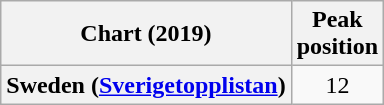<table class="wikitable plainrowheaders" style="text-align:center">
<tr>
<th scope="col">Chart (2019)</th>
<th scope="col">Peak<br> position</th>
</tr>
<tr>
<th scope="row">Sweden (<a href='#'>Sverigetopplistan</a>)</th>
<td>12</td>
</tr>
</table>
